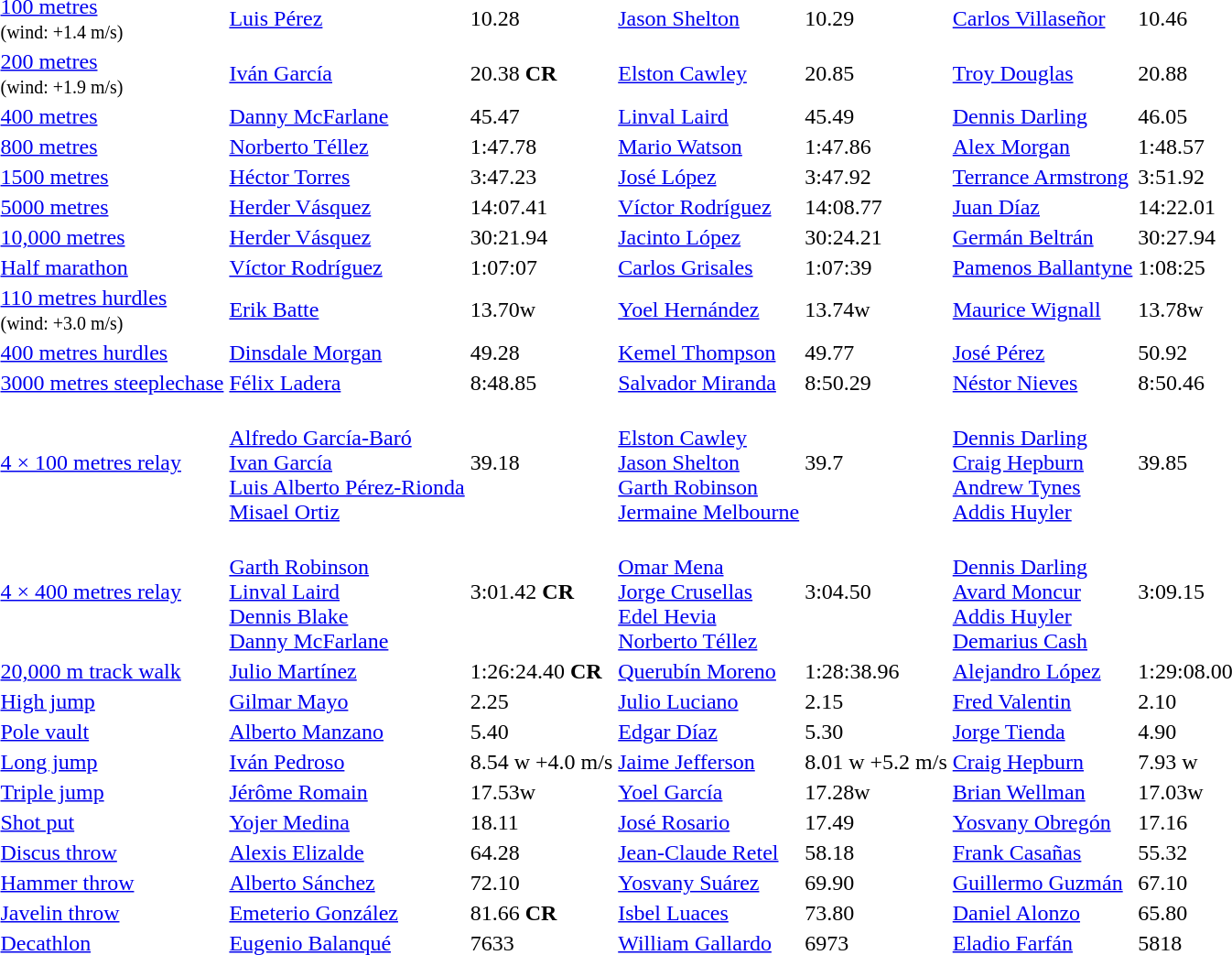<table>
<tr>
<td><a href='#'>100 metres</a><br><small>(wind: +1.4 m/s)</small></td>
<td><a href='#'>Luis Pérez</a><br> </td>
<td>10.28</td>
<td><a href='#'>Jason Shelton</a><br> </td>
<td>10.29</td>
<td><a href='#'>Carlos Villaseñor</a><br> </td>
<td>10.46</td>
</tr>
<tr>
<td><a href='#'>200 metres</a><br><small>(wind: +1.9 m/s)</small></td>
<td><a href='#'>Iván García</a><br> </td>
<td>20.38 <strong>CR</strong></td>
<td><a href='#'>Elston Cawley</a><br> </td>
<td>20.85</td>
<td><a href='#'>Troy Douglas</a><br> </td>
<td>20.88</td>
</tr>
<tr>
<td><a href='#'>400 metres</a></td>
<td><a href='#'>Danny McFarlane</a><br> </td>
<td>45.47</td>
<td><a href='#'>Linval Laird</a><br> </td>
<td>45.49</td>
<td><a href='#'>Dennis Darling</a><br> </td>
<td>46.05</td>
</tr>
<tr>
<td><a href='#'>800 metres</a></td>
<td><a href='#'>Norberto Téllez</a><br> </td>
<td>1:47.78</td>
<td><a href='#'>Mario Watson</a><br> </td>
<td>1:47.86</td>
<td><a href='#'>Alex Morgan</a><br> </td>
<td>1:48.57</td>
</tr>
<tr>
<td><a href='#'>1500 metres</a></td>
<td><a href='#'>Héctor Torres</a><br> </td>
<td>3:47.23</td>
<td><a href='#'>José López</a><br> </td>
<td>3:47.92</td>
<td><a href='#'>Terrance Armstrong</a><br> </td>
<td>3:51.92</td>
</tr>
<tr>
<td><a href='#'>5000 metres</a></td>
<td><a href='#'>Herder Vásquez</a><br> </td>
<td>14:07.41</td>
<td><a href='#'>Víctor Rodríguez</a><br> </td>
<td>14:08.77</td>
<td><a href='#'>Juan Díaz</a><br> </td>
<td>14:22.01</td>
</tr>
<tr>
<td><a href='#'>10,000 metres</a></td>
<td><a href='#'>Herder Vásquez</a><br> </td>
<td>30:21.94</td>
<td><a href='#'>Jacinto López</a><br> </td>
<td>30:24.21</td>
<td><a href='#'>Germán Beltrán</a><br> </td>
<td>30:27.94</td>
</tr>
<tr>
<td><a href='#'>Half marathon</a></td>
<td><a href='#'>Víctor Rodríguez</a><br> </td>
<td>1:07:07</td>
<td><a href='#'>Carlos Grisales</a><br> </td>
<td>1:07:39</td>
<td><a href='#'>Pamenos Ballantyne</a><br> </td>
<td>1:08:25</td>
</tr>
<tr>
<td><a href='#'>110 metres hurdles</a><br><small>(wind: +3.0 m/s)</small></td>
<td><a href='#'>Erik Batte</a><br> </td>
<td>13.70w</td>
<td><a href='#'>Yoel Hernández</a><br> </td>
<td>13.74w</td>
<td><a href='#'>Maurice Wignall</a><br> </td>
<td>13.78w</td>
</tr>
<tr>
<td><a href='#'>400 metres hurdles</a></td>
<td><a href='#'>Dinsdale Morgan</a><br> </td>
<td>49.28</td>
<td><a href='#'>Kemel Thompson</a><br> </td>
<td>49.77</td>
<td><a href='#'>José Pérez</a><br> </td>
<td>50.92</td>
</tr>
<tr>
<td><a href='#'>3000 metres steeplechase</a></td>
<td><a href='#'>Félix Ladera</a><br> </td>
<td>8:48.85</td>
<td><a href='#'>Salvador Miranda</a><br> </td>
<td>8:50.29</td>
<td><a href='#'>Néstor Nieves</a><br> </td>
<td>8:50.46</td>
</tr>
<tr>
<td><a href='#'>4 × 100 metres relay</a></td>
<td><br><a href='#'>Alfredo García-Baró</a><br><a href='#'>Ivan García</a><br><a href='#'>Luis Alberto Pérez-Rionda</a><br><a href='#'>Misael Ortiz</a></td>
<td>39.18</td>
<td><br><a href='#'>Elston Cawley</a><br><a href='#'>Jason Shelton</a><br><a href='#'>Garth Robinson</a><br><a href='#'>Jermaine Melbourne</a></td>
<td>39.7</td>
<td><br><a href='#'>Dennis Darling</a><br><a href='#'>Craig Hepburn</a><br><a href='#'>Andrew Tynes</a><br><a href='#'>Addis Huyler</a></td>
<td>39.85</td>
</tr>
<tr>
<td><a href='#'>4 × 400 metres relay</a></td>
<td><br><a href='#'>Garth Robinson</a><br><a href='#'>Linval Laird</a><br><a href='#'>Dennis Blake</a><br><a href='#'>Danny McFarlane</a></td>
<td>3:01.42 <strong>CR</strong></td>
<td><br><a href='#'>Omar Mena</a><br><a href='#'>Jorge Crusellas</a><br><a href='#'>Edel Hevia</a><br><a href='#'>Norberto Téllez</a></td>
<td>3:04.50</td>
<td><br><a href='#'>Dennis Darling</a><br><a href='#'>Avard Moncur</a><br><a href='#'>Addis Huyler</a><br><a href='#'>Demarius Cash</a></td>
<td>3:09.15</td>
</tr>
<tr>
<td><a href='#'>20,000 m track walk</a></td>
<td><a href='#'>Julio Martínez</a><br> </td>
<td>1:26:24.40 <strong>CR</strong></td>
<td><a href='#'>Querubín Moreno</a><br> </td>
<td>1:28:38.96</td>
<td><a href='#'>Alejandro López</a><br> </td>
<td>1:29:08.00</td>
</tr>
<tr>
<td><a href='#'>High jump</a></td>
<td><a href='#'>Gilmar Mayo</a><br> </td>
<td>2.25</td>
<td><a href='#'>Julio Luciano</a><br> </td>
<td>2.15</td>
<td><a href='#'>Fred Valentin</a><br> </td>
<td>2.10</td>
</tr>
<tr>
<td><a href='#'>Pole vault</a></td>
<td><a href='#'>Alberto Manzano</a><br> </td>
<td>5.40</td>
<td><a href='#'>Edgar Díaz</a><br> </td>
<td>5.30</td>
<td><a href='#'>Jorge Tienda</a><br> </td>
<td>4.90</td>
</tr>
<tr>
<td><a href='#'>Long jump</a></td>
<td><a href='#'>Iván Pedroso</a><br> </td>
<td>8.54 w +4.0 m/s</td>
<td><a href='#'>Jaime Jefferson</a><br> </td>
<td>8.01 w +5.2 m/s</td>
<td><a href='#'>Craig Hepburn</a><br> </td>
<td>7.93 w</td>
</tr>
<tr>
<td><a href='#'>Triple jump</a></td>
<td><a href='#'>Jérôme Romain</a><br> </td>
<td>17.53w</td>
<td><a href='#'>Yoel García</a><br> </td>
<td>17.28w</td>
<td><a href='#'>Brian Wellman</a><br> </td>
<td>17.03w</td>
</tr>
<tr>
<td><a href='#'>Shot put</a></td>
<td><a href='#'>Yojer Medina</a><br> </td>
<td>18.11</td>
<td><a href='#'>José Rosario</a><br> </td>
<td>17.49</td>
<td><a href='#'>Yosvany Obregón</a><br> </td>
<td>17.16</td>
</tr>
<tr>
<td><a href='#'>Discus throw</a></td>
<td><a href='#'>Alexis Elizalde</a><br> </td>
<td>64.28</td>
<td><a href='#'>Jean-Claude Retel</a><br> </td>
<td>58.18</td>
<td><a href='#'>Frank Casañas</a><br> </td>
<td>55.32</td>
</tr>
<tr>
<td><a href='#'>Hammer throw</a></td>
<td><a href='#'>Alberto Sánchez</a><br> </td>
<td>72.10</td>
<td><a href='#'>Yosvany Suárez</a><br> </td>
<td>69.90</td>
<td><a href='#'>Guillermo Guzmán</a><br> </td>
<td>67.10</td>
</tr>
<tr>
<td><a href='#'>Javelin throw</a></td>
<td><a href='#'>Emeterio González</a><br> </td>
<td>81.66 <strong>CR</strong></td>
<td><a href='#'>Isbel Luaces</a><br> </td>
<td>73.80</td>
<td><a href='#'>Daniel Alonzo</a><br> </td>
<td>65.80</td>
</tr>
<tr>
<td><a href='#'>Decathlon</a></td>
<td><a href='#'>Eugenio Balanqué</a><br> </td>
<td>7633</td>
<td><a href='#'>William Gallardo</a><br> </td>
<td>6973</td>
<td><a href='#'>Eladio Farfán</a><br> </td>
<td>5818</td>
</tr>
</table>
